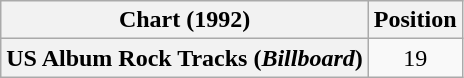<table class="wikitable plainrowheaders" style="text-align:center">
<tr>
<th>Chart (1992)</th>
<th>Position</th>
</tr>
<tr>
<th scope="row">US Album Rock Tracks (<em>Billboard</em>)</th>
<td>19</td>
</tr>
</table>
